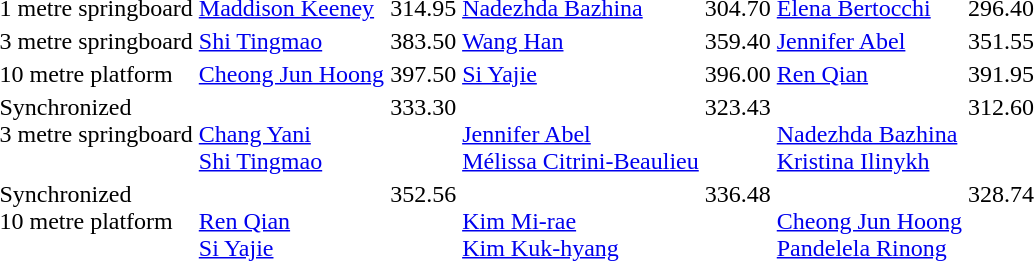<table>
<tr>
<td>1 metre springboard<br></td>
<td><a href='#'>Maddison Keeney</a><br></td>
<td>314.95</td>
<td><a href='#'>Nadezhda Bazhina</a><br></td>
<td>304.70</td>
<td><a href='#'>Elena Bertocchi</a><br></td>
<td>296.40</td>
</tr>
<tr>
<td>3 metre springboard<br></td>
<td><a href='#'>Shi Tingmao</a><br></td>
<td>383.50</td>
<td><a href='#'>Wang Han</a><br></td>
<td>359.40</td>
<td><a href='#'>Jennifer Abel</a><br></td>
<td>351.55</td>
</tr>
<tr>
<td>10 metre platform <br></td>
<td><a href='#'>Cheong Jun Hoong</a><br></td>
<td>397.50</td>
<td><a href='#'>Si Yajie</a><br></td>
<td>396.00</td>
<td><a href='#'>Ren Qian</a><br></td>
<td>391.95</td>
</tr>
<tr valign="top">
<td>Synchronized<br>3 metre springboard<br></td>
<td><br><a href='#'>Chang Yani</a><br><a href='#'>Shi Tingmao</a></td>
<td>333.30</td>
<td><br><a href='#'>Jennifer Abel</a><br><a href='#'>Mélissa Citrini-Beaulieu</a></td>
<td>323.43</td>
<td><br><a href='#'>Nadezhda Bazhina</a><br><a href='#'>Kristina Ilinykh</a></td>
<td>312.60</td>
</tr>
<tr valign="top">
<td>Synchronized<br>10 metre platform <br></td>
<td><br><a href='#'>Ren Qian</a><br><a href='#'>Si Yajie</a></td>
<td>352.56</td>
<td><br><a href='#'>Kim Mi-rae</a><br><a href='#'>Kim Kuk-hyang</a></td>
<td>336.48</td>
<td><br><a href='#'>Cheong Jun Hoong</a><br><a href='#'>Pandelela Rinong</a></td>
<td>328.74</td>
</tr>
</table>
